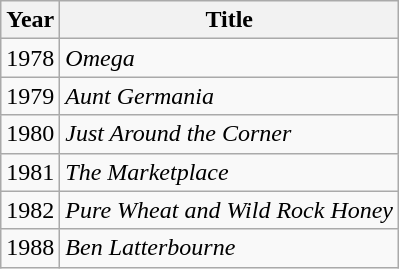<table class="wikitable">
<tr>
<th>Year</th>
<th>Title</th>
</tr>
<tr>
<td>1978</td>
<td><em>Omega</em></td>
</tr>
<tr>
<td>1979</td>
<td><em>Aunt Germania</em></td>
</tr>
<tr>
<td>1980</td>
<td><em>Just Around the Corner</em></td>
</tr>
<tr>
<td>1981</td>
<td><em>The Marketplace</em></td>
</tr>
<tr>
<td>1982</td>
<td><em>Pure Wheat and Wild Rock Honey</em></td>
</tr>
<tr>
<td>1988</td>
<td><em>Ben Latterbourne</em></td>
</tr>
</table>
